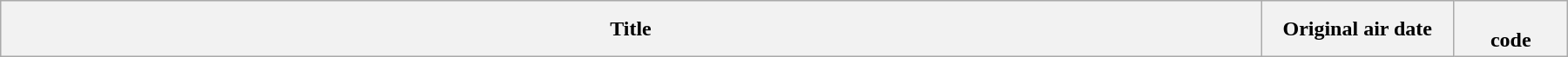<table class="wikitable plainrowheaders" style="width:95%; margin:auto;">
<tr>
<th>Title</th>
<th width="140">Original air date</th>
<th width="80"><br>code<br>















</th>
</tr>
</table>
